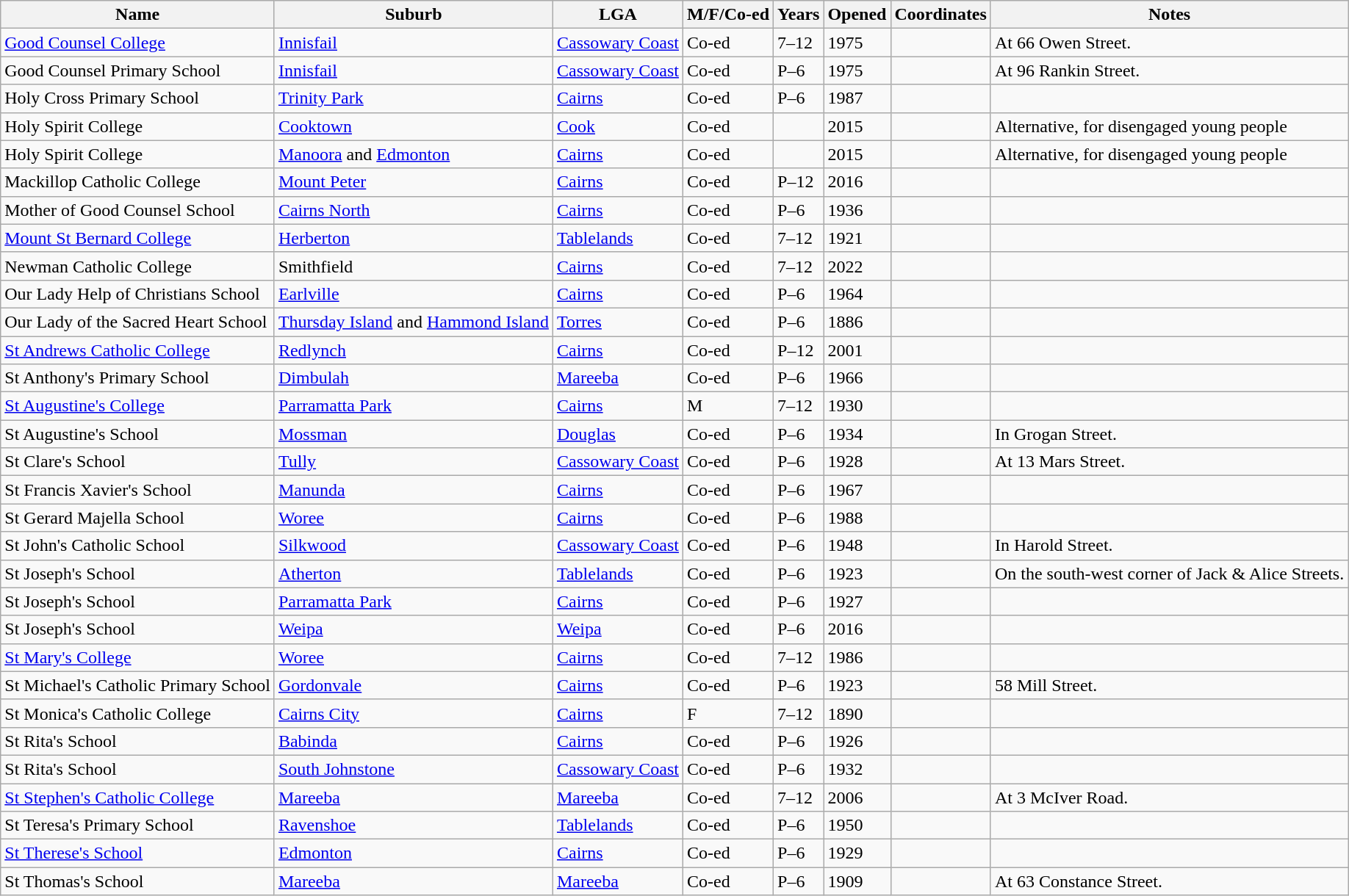<table class="wikitable sortable">
<tr>
<th>Name</th>
<th>Suburb</th>
<th>LGA</th>
<th>M/F/Co-ed</th>
<th>Years</th>
<th>Opened</th>
<th>Coordinates</th>
<th>Notes</th>
</tr>
<tr>
<td><a href='#'>Good Counsel College</a></td>
<td><a href='#'>Innisfail</a></td>
<td><a href='#'>Cassowary Coast</a></td>
<td>Co-ed</td>
<td>7–12</td>
<td>1975</td>
<td></td>
<td>At 66 Owen Street.</td>
</tr>
<tr>
<td>Good Counsel Primary School</td>
<td><a href='#'>Innisfail</a></td>
<td><a href='#'>Cassowary Coast</a></td>
<td>Co-ed</td>
<td>P–6</td>
<td>1975</td>
<td></td>
<td>At 96 Rankin Street.</td>
</tr>
<tr>
<td>Holy Cross Primary School</td>
<td><a href='#'>Trinity Park</a></td>
<td><a href='#'>Cairns</a></td>
<td>Co-ed</td>
<td>P–6</td>
<td>1987</td>
<td></td>
<td></td>
</tr>
<tr>
<td>Holy Spirit College</td>
<td><a href='#'>Cooktown</a></td>
<td><a href='#'>Cook</a></td>
<td>Co-ed</td>
<td></td>
<td>2015</td>
<td></td>
<td>Alternative, for disengaged young people</td>
</tr>
<tr>
<td>Holy Spirit College</td>
<td><a href='#'>Manoora</a> and <a href='#'>Edmonton</a></td>
<td><a href='#'>Cairns</a></td>
<td>Co-ed</td>
<td></td>
<td>2015</td>
<td></td>
<td>Alternative, for disengaged young people</td>
</tr>
<tr>
<td>Mackillop Catholic College</td>
<td><a href='#'>Mount Peter</a></td>
<td><a href='#'>Cairns</a></td>
<td>Co-ed</td>
<td>P–12</td>
<td>2016</td>
<td></td>
<td></td>
</tr>
<tr>
<td>Mother of Good Counsel School</td>
<td><a href='#'>Cairns North</a></td>
<td><a href='#'>Cairns</a></td>
<td>Co-ed</td>
<td>P–6</td>
<td>1936</td>
<td></td>
<td></td>
</tr>
<tr>
<td><a href='#'>Mount St Bernard College</a></td>
<td><a href='#'>Herberton</a></td>
<td><a href='#'>Tablelands</a></td>
<td>Co-ed</td>
<td>7–12</td>
<td>1921</td>
<td></td>
<td></td>
</tr>
<tr>
<td>Newman Catholic College</td>
<td>Smithfield</td>
<td><a href='#'>Cairns</a></td>
<td>Co-ed</td>
<td>7–12</td>
<td>2022</td>
<td></td>
<td></td>
</tr>
<tr>
<td>Our Lady Help of Christians School</td>
<td><a href='#'>Earlville</a></td>
<td><a href='#'>Cairns</a></td>
<td>Co-ed</td>
<td>P–6</td>
<td>1964</td>
<td></td>
<td></td>
</tr>
<tr>
<td>Our Lady of the Sacred Heart School</td>
<td><a href='#'>Thursday Island</a> and <a href='#'>Hammond Island</a></td>
<td><a href='#'>Torres</a></td>
<td>Co-ed</td>
<td>P–6</td>
<td>1886</td>
<td></td>
<td></td>
</tr>
<tr>
<td><a href='#'>St Andrews Catholic College</a></td>
<td><a href='#'>Redlynch</a></td>
<td><a href='#'>Cairns</a></td>
<td>Co-ed</td>
<td>P–12</td>
<td>2001</td>
<td></td>
<td></td>
</tr>
<tr>
<td>St Anthony's Primary School</td>
<td><a href='#'>Dimbulah</a></td>
<td><a href='#'>Mareeba</a></td>
<td>Co-ed</td>
<td>P–6</td>
<td>1966</td>
<td></td>
<td></td>
</tr>
<tr>
<td><a href='#'>St Augustine's College</a></td>
<td><a href='#'>Parramatta Park</a></td>
<td><a href='#'>Cairns</a></td>
<td>M</td>
<td>7–12</td>
<td>1930</td>
<td></td>
<td></td>
</tr>
<tr>
<td>St Augustine's School</td>
<td><a href='#'>Mossman</a></td>
<td><a href='#'>Douglas</a></td>
<td>Co-ed</td>
<td>P–6</td>
<td>1934</td>
<td></td>
<td>In Grogan Street.</td>
</tr>
<tr>
<td>St Clare's School</td>
<td><a href='#'>Tully</a></td>
<td><a href='#'>Cassowary Coast</a></td>
<td>Co-ed</td>
<td>P–6</td>
<td>1928</td>
<td></td>
<td>At 13 Mars Street.</td>
</tr>
<tr>
<td>St Francis Xavier's School</td>
<td><a href='#'>Manunda</a></td>
<td><a href='#'>Cairns</a></td>
<td>Co-ed</td>
<td>P–6</td>
<td>1967</td>
<td></td>
<td></td>
</tr>
<tr>
<td>St Gerard Majella School</td>
<td><a href='#'>Woree</a></td>
<td><a href='#'>Cairns</a></td>
<td>Co-ed</td>
<td>P–6</td>
<td>1988</td>
<td></td>
<td></td>
</tr>
<tr>
<td>St John's Catholic School</td>
<td><a href='#'>Silkwood</a></td>
<td><a href='#'>Cassowary Coast</a></td>
<td>Co-ed</td>
<td>P–6</td>
<td>1948</td>
<td></td>
<td>In Harold Street.</td>
</tr>
<tr>
<td>St Joseph's School</td>
<td><a href='#'>Atherton</a></td>
<td><a href='#'>Tablelands</a></td>
<td>Co-ed</td>
<td>P–6</td>
<td>1923</td>
<td></td>
<td>On the south-west corner of Jack & Alice Streets.</td>
</tr>
<tr>
<td>St Joseph's School</td>
<td><a href='#'>Parramatta Park</a></td>
<td><a href='#'>Cairns</a></td>
<td>Co-ed</td>
<td>P–6</td>
<td>1927</td>
<td></td>
<td></td>
</tr>
<tr>
<td>St Joseph's School</td>
<td><a href='#'>Weipa</a></td>
<td><a href='#'>Weipa</a></td>
<td>Co-ed</td>
<td>P–6</td>
<td>2016</td>
<td></td>
<td></td>
</tr>
<tr>
<td><a href='#'>St Mary's College</a></td>
<td><a href='#'>Woree</a></td>
<td><a href='#'>Cairns</a></td>
<td>Co-ed</td>
<td>7–12</td>
<td>1986</td>
<td></td>
<td></td>
</tr>
<tr>
<td>St Michael's Catholic Primary School</td>
<td><a href='#'>Gordonvale</a></td>
<td><a href='#'>Cairns</a></td>
<td>Co-ed</td>
<td>P–6</td>
<td>1923</td>
<td></td>
<td>58 Mill Street.</td>
</tr>
<tr>
<td>St Monica's Catholic College</td>
<td><a href='#'>Cairns City</a></td>
<td><a href='#'>Cairns</a></td>
<td>F</td>
<td>7–12</td>
<td>1890</td>
<td></td>
<td></td>
</tr>
<tr>
<td>St Rita's School</td>
<td><a href='#'>Babinda</a></td>
<td><a href='#'>Cairns</a></td>
<td>Co-ed</td>
<td>P–6</td>
<td>1926</td>
<td></td>
<td></td>
</tr>
<tr>
<td>St Rita's School</td>
<td><a href='#'>South Johnstone</a></td>
<td><a href='#'>Cassowary Coast</a></td>
<td>Co-ed</td>
<td>P–6</td>
<td>1932</td>
<td></td>
<td></td>
</tr>
<tr>
<td><a href='#'>St Stephen's Catholic College</a></td>
<td><a href='#'>Mareeba</a></td>
<td><a href='#'>Mareeba</a></td>
<td>Co-ed</td>
<td>7–12</td>
<td>2006</td>
<td></td>
<td>At 3 McIver Road.</td>
</tr>
<tr>
<td>St Teresa's Primary School</td>
<td><a href='#'>Ravenshoe</a></td>
<td><a href='#'>Tablelands</a></td>
<td>Co-ed</td>
<td>P–6</td>
<td>1950</td>
<td></td>
<td></td>
</tr>
<tr>
<td><a href='#'>St Therese's School</a></td>
<td><a href='#'>Edmonton</a></td>
<td><a href='#'>Cairns</a></td>
<td>Co-ed</td>
<td>P–6</td>
<td>1929</td>
<td></td>
<td></td>
</tr>
<tr>
<td>St Thomas's School</td>
<td><a href='#'>Mareeba</a></td>
<td><a href='#'>Mareeba</a></td>
<td>Co-ed</td>
<td>P–6</td>
<td>1909</td>
<td></td>
<td>At 63 Constance Street.</td>
</tr>
</table>
